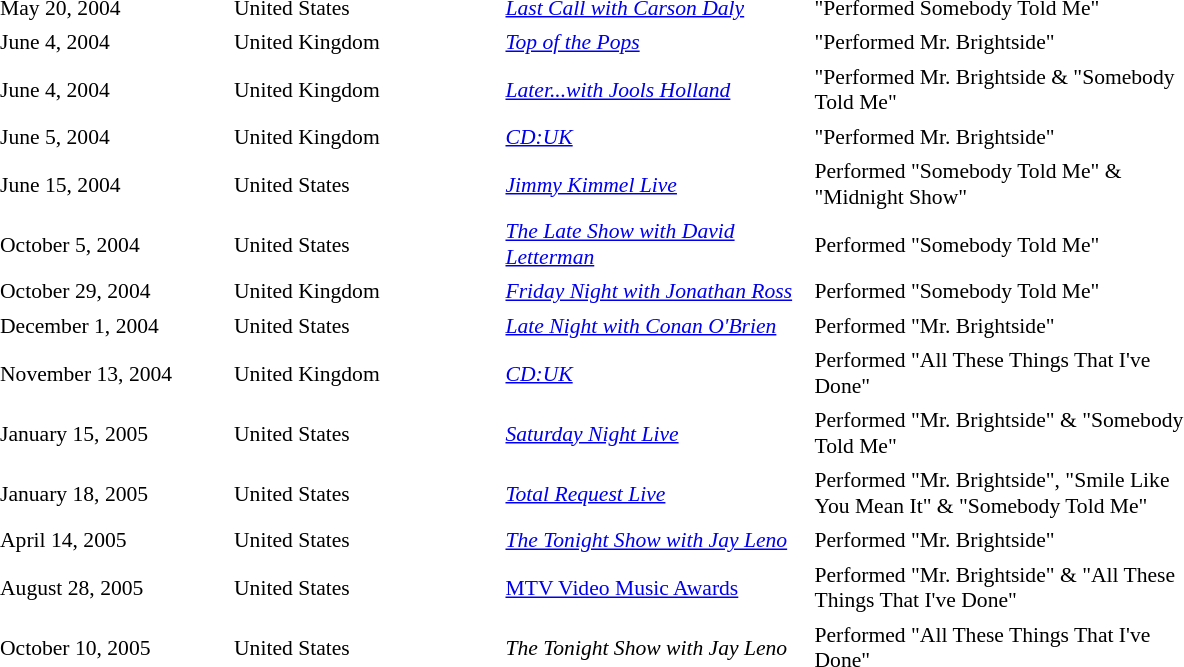<table cellpadding="2" style="border: 0px solid darkgray; font-size:90%">
<tr>
<th width="150"></th>
<th width="175"></th>
<th width="200"></th>
<th width="250"></th>
</tr>
<tr border="0">
<td>May 20, 2004</td>
<td>United States</td>
<td><em><a href='#'>Last Call with Carson Daly</a></em></td>
<td>"Performed Somebody Told Me"</td>
</tr>
<tr>
<td>June 4, 2004</td>
<td>United Kingdom</td>
<td><em><a href='#'>Top of the Pops</a></em></td>
<td>"Performed Mr. Brightside"</td>
</tr>
<tr>
<td>June 4, 2004</td>
<td>United Kingdom</td>
<td><em><a href='#'>Later...with Jools Holland</a></em></td>
<td>"Performed Mr. Brightside & "Somebody Told Me"</td>
</tr>
<tr>
<td>June 5, 2004</td>
<td>United Kingdom</td>
<td><em><a href='#'>CD:UK</a></em></td>
<td>"Performed Mr. Brightside"</td>
</tr>
<tr>
<td>June 15, 2004</td>
<td>United States</td>
<td><em><a href='#'>Jimmy Kimmel Live</a></em></td>
<td>Performed "Somebody Told Me" & "Midnight Show"</td>
</tr>
<tr>
<td>October 5, 2004</td>
<td>United States</td>
<td><em><a href='#'>The Late Show with David Letterman</a></em></td>
<td>Performed "Somebody Told Me"</td>
</tr>
<tr>
<td>October 29, 2004</td>
<td>United Kingdom</td>
<td><em><a href='#'>Friday Night with Jonathan Ross</a></em></td>
<td>Performed "Somebody Told Me"</td>
</tr>
<tr>
<td>December 1, 2004</td>
<td>United States</td>
<td><em><a href='#'>Late Night with Conan O'Brien</a></em></td>
<td>Performed "Mr. Brightside"</td>
</tr>
<tr>
<td>November 13, 2004</td>
<td>United Kingdom</td>
<td><em><a href='#'>CD:UK</a></em></td>
<td>Performed "All These Things That I've Done"</td>
</tr>
<tr>
<td>January 15, 2005</td>
<td>United States</td>
<td><em><a href='#'>Saturday Night Live</a></em></td>
<td>Performed "Mr. Brightside" & "Somebody Told Me"</td>
</tr>
<tr>
<td>January 18, 2005</td>
<td>United States</td>
<td><em><a href='#'>Total Request Live</a></em></td>
<td>Performed "Mr. Brightside", "Smile Like You Mean It" & "Somebody Told Me"</td>
</tr>
<tr>
<td>April 14, 2005</td>
<td>United States</td>
<td><em><a href='#'>The Tonight Show with Jay Leno</a></em></td>
<td>Performed "Mr. Brightside"</td>
</tr>
<tr>
<td>August 28, 2005</td>
<td>United States</td>
<td><a href='#'>MTV Video Music Awards</a></td>
<td>Performed "Mr. Brightside" & "All These Things That I've Done"</td>
</tr>
<tr>
<td>October 10, 2005</td>
<td>United States</td>
<td><em>The Tonight Show with Jay Leno</em></td>
<td>Performed "All These Things That I've Done"</td>
</tr>
<tr>
</tr>
</table>
